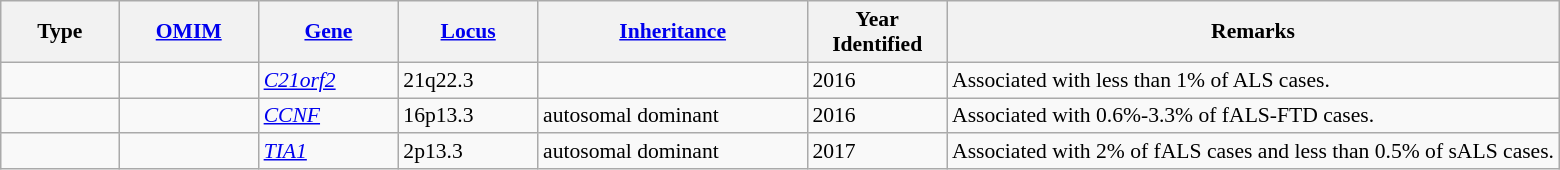<table class="wikitable" style="font-size: 90%;">
<tr>
<th style="width: 5em;">Type</th>
<th style="width: 6em;"><a href='#'>OMIM</a></th>
<th style="width: 6em;"><a href='#'>Gene</a></th>
<th style="width: 6em;"><a href='#'>Locus</a></th>
<th style="width: 12em;"><a href='#'>Inheritance</a></th>
<th style="width: 6em;">Year Identified</th>
<th>Remarks</th>
</tr>
<tr>
<td></td>
<td></td>
<td><em><a href='#'>C21orf2</a></em></td>
<td>21q22.3</td>
<td></td>
<td>2016</td>
<td>Associated with less than 1% of ALS cases.</td>
</tr>
<tr>
<td></td>
<td></td>
<td><em><a href='#'>CCNF</a></em></td>
<td>16p13.3</td>
<td>autosomal dominant</td>
<td>2016</td>
<td>Associated with 0.6%-3.3% of fALS-FTD cases.</td>
</tr>
<tr>
<td></td>
<td></td>
<td><em><a href='#'>TIA1</a></em></td>
<td>2p13.3</td>
<td>autosomal dominant</td>
<td>2017</td>
<td>Associated with 2% of fALS cases and less than 0.5% of sALS cases.</td>
</tr>
</table>
